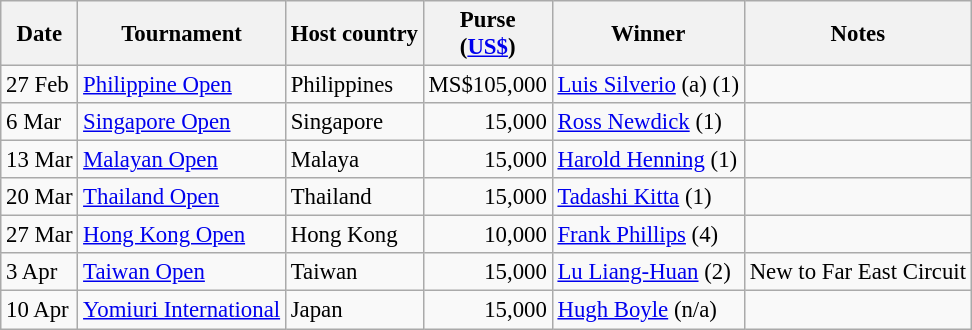<table class="wikitable" style="font-size:95%">
<tr>
<th>Date</th>
<th>Tournament</th>
<th>Host country</th>
<th>Purse<br>(<a href='#'>US$</a>)</th>
<th>Winner</th>
<th>Notes</th>
</tr>
<tr>
<td>27 Feb</td>
<td><a href='#'>Philippine Open</a></td>
<td>Philippines</td>
<td align=right>MS$105,000</td>
<td> <a href='#'>Luis Silverio</a> (a) (1)</td>
<td></td>
</tr>
<tr>
<td>6 Mar</td>
<td><a href='#'>Singapore Open</a></td>
<td>Singapore</td>
<td align=right>15,000</td>
<td> <a href='#'>Ross Newdick</a> (1)</td>
<td></td>
</tr>
<tr>
<td>13 Mar</td>
<td><a href='#'>Malayan Open</a></td>
<td>Malaya</td>
<td align=right>15,000</td>
<td> <a href='#'>Harold Henning</a> (1)</td>
<td></td>
</tr>
<tr>
<td>20 Mar</td>
<td><a href='#'>Thailand Open</a></td>
<td>Thailand</td>
<td align=right>15,000</td>
<td> <a href='#'>Tadashi Kitta</a> (1)</td>
<td></td>
</tr>
<tr>
<td>27 Mar</td>
<td><a href='#'>Hong Kong Open</a></td>
<td>Hong Kong</td>
<td align=right>10,000</td>
<td> <a href='#'>Frank Phillips</a> (4)</td>
<td></td>
</tr>
<tr>
<td>3 Apr</td>
<td><a href='#'>Taiwan Open</a></td>
<td>Taiwan</td>
<td align=right>15,000</td>
<td> <a href='#'>Lu Liang-Huan</a> (2)</td>
<td>New to Far East Circuit</td>
</tr>
<tr>
<td>10 Apr</td>
<td><a href='#'>Yomiuri International</a></td>
<td>Japan</td>
<td align=right>15,000</td>
<td> <a href='#'>Hugh Boyle</a> (n/a)</td>
<td></td>
</tr>
</table>
